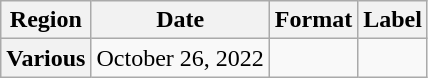<table class="wikitable plainrowheaders">
<tr>
<th>Region</th>
<th>Date</th>
<th>Format</th>
<th>Label</th>
</tr>
<tr>
<th scope="row">Various</th>
<td>October 26, 2022</td>
<td></td>
<td></td>
</tr>
</table>
